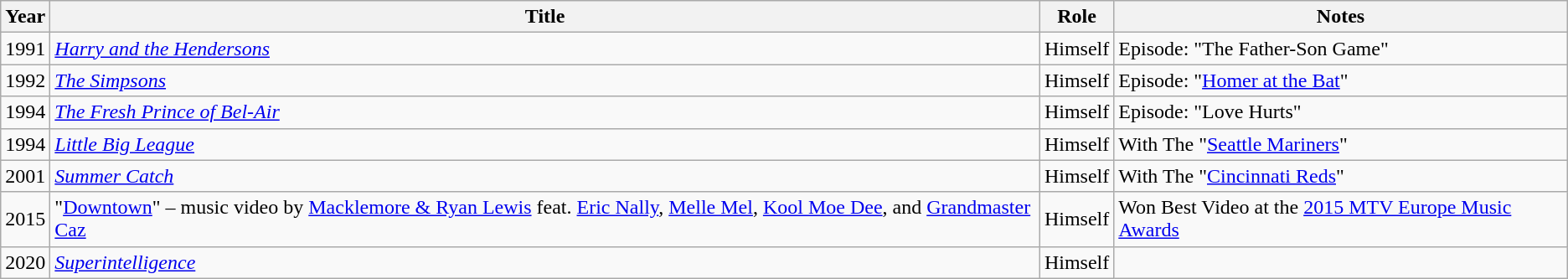<table class="wikitable sortable">
<tr>
<th>Year</th>
<th>Title</th>
<th>Role</th>
<th class="unsortable">Notes</th>
</tr>
<tr>
<td>1991</td>
<td><em><a href='#'>Harry and the Hendersons</a></em></td>
<td>Himself</td>
<td>Episode: "The Father-Son Game"</td>
</tr>
<tr>
<td>1992</td>
<td><em><a href='#'>The Simpsons</a></em></td>
<td>Himself</td>
<td>Episode: "<a href='#'>Homer at the Bat</a>"</td>
</tr>
<tr>
<td>1994</td>
<td><em><a href='#'>The Fresh Prince of Bel-Air</a></em></td>
<td>Himself</td>
<td>Episode: "Love Hurts"</td>
</tr>
<tr>
<td>1994</td>
<td><em><a href='#'>Little Big League</a></em></td>
<td>Himself</td>
<td>With The "<a href='#'>Seattle Mariners</a>"</td>
</tr>
<tr>
<td>2001</td>
<td><em><a href='#'>Summer Catch</a></em></td>
<td>Himself</td>
<td>With The "<a href='#'>Cincinnati Reds</a>"</td>
</tr>
<tr>
<td>2015</td>
<td>"<a href='#'>Downtown</a>" – music video by <a href='#'>Macklemore & Ryan Lewis</a> feat. <a href='#'>Eric Nally</a>, <a href='#'>Melle Mel</a>, <a href='#'>Kool Moe Dee</a>, and <a href='#'>Grandmaster Caz</a></td>
<td>Himself</td>
<td>Won Best Video at the <a href='#'>2015 MTV Europe Music Awards</a></td>
</tr>
<tr>
<td>2020</td>
<td><em><a href='#'>Superintelligence</a></em></td>
<td>Himself</td>
<td></td>
</tr>
</table>
